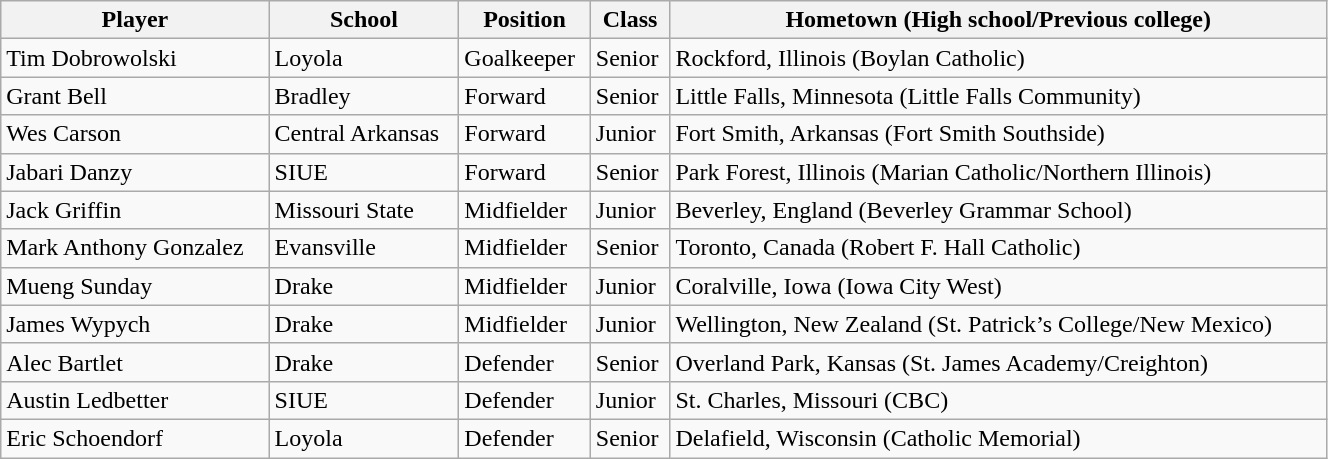<table class="wikitable sortable" style="text-align: left; width:70%">
<tr>
<th>Player</th>
<th>School</th>
<th>Position</th>
<th>Class</th>
<th>Hometown (High school/Previous college)</th>
</tr>
<tr>
<td>Tim Dobrowolski</td>
<td>Loyola</td>
<td>Goalkeeper</td>
<td>Senior</td>
<td>Rockford, Illinois (Boylan Catholic)</td>
</tr>
<tr>
<td>Grant Bell</td>
<td>Bradley</td>
<td>Forward</td>
<td>Senior</td>
<td>Little Falls, Minnesota (Little Falls Community)</td>
</tr>
<tr>
<td>Wes Carson</td>
<td>Central Arkansas</td>
<td>Forward</td>
<td>Junior</td>
<td>Fort Smith, Arkansas (Fort Smith Southside)</td>
</tr>
<tr>
<td>Jabari Danzy</td>
<td>SIUE</td>
<td>Forward</td>
<td>Senior</td>
<td>Park Forest, Illinois (Marian Catholic/Northern Illinois)</td>
</tr>
<tr>
<td>Jack Griffin</td>
<td>Missouri State</td>
<td>Midfielder</td>
<td>Junior</td>
<td>Beverley, England (Beverley Grammar School)</td>
</tr>
<tr>
<td>Mark Anthony Gonzalez</td>
<td>Evansville</td>
<td>Midfielder</td>
<td>Senior</td>
<td>Toronto, Canada (Robert F. Hall Catholic)</td>
</tr>
<tr>
<td>Mueng Sunday</td>
<td>Drake</td>
<td>Midfielder</td>
<td>Junior</td>
<td>Coralville, Iowa (Iowa City West)</td>
</tr>
<tr>
<td>James Wypych</td>
<td>Drake</td>
<td>Midfielder</td>
<td>Junior</td>
<td>Wellington, New Zealand (St. Patrick’s College/New Mexico)</td>
</tr>
<tr>
<td>Alec Bartlet</td>
<td>Drake</td>
<td>Defender</td>
<td>Senior</td>
<td>Overland Park, Kansas (St. James Academy/Creighton)</td>
</tr>
<tr>
<td>Austin Ledbetter</td>
<td>SIUE</td>
<td>Defender</td>
<td>Junior</td>
<td>St. Charles, Missouri (CBC)</td>
</tr>
<tr>
<td>Eric Schoendorf</td>
<td>Loyola</td>
<td>Defender</td>
<td>Senior</td>
<td>Delafield, Wisconsin (Catholic Memorial)</td>
</tr>
</table>
